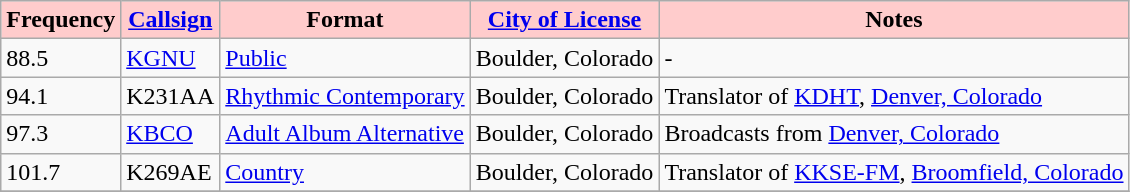<table class="wikitable" border="1">
<tr>
<th style="background:#ffcccc;"><strong>Frequency</strong></th>
<th style="background:#ffcccc;"><strong><a href='#'>Callsign</a></strong></th>
<th style="background:#ffcccc;"><strong>Format</strong></th>
<th style="background:#ffcccc;"><strong><a href='#'>City of License</a></strong></th>
<th style="background:#ffcccc;"><strong>Notes</strong></th>
</tr>
<tr>
<td>88.5</td>
<td><a href='#'>KGNU</a></td>
<td><a href='#'>Public</a></td>
<td>Boulder, Colorado</td>
<td>-</td>
</tr>
<tr>
<td>94.1</td>
<td>K231AA</td>
<td><a href='#'>Rhythmic Contemporary</a></td>
<td>Boulder, Colorado</td>
<td>Translator of <a href='#'>KDHT</a>, <a href='#'>Denver, Colorado</a></td>
</tr>
<tr>
<td>97.3</td>
<td><a href='#'>KBCO</a></td>
<td><a href='#'>Adult Album Alternative</a></td>
<td>Boulder, Colorado</td>
<td>Broadcasts from <a href='#'>Denver, Colorado</a></td>
</tr>
<tr>
<td>101.7</td>
<td>K269AE</td>
<td><a href='#'>Country</a></td>
<td>Boulder, Colorado</td>
<td>Translator of <a href='#'>KKSE-FM</a>, <a href='#'>Broomfield, Colorado</a></td>
</tr>
<tr>
</tr>
</table>
